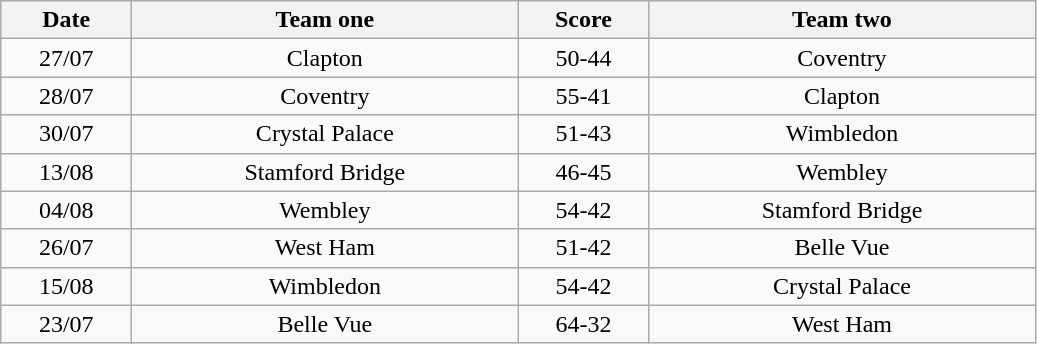<table class="wikitable" style="text-align: center">
<tr>
<th width=80>Date</th>
<th width=250>Team one</th>
<th width=80>Score</th>
<th width=250>Team two</th>
</tr>
<tr>
<td>27/07</td>
<td>Clapton</td>
<td>50-44</td>
<td>Coventry</td>
</tr>
<tr>
<td>28/07</td>
<td>Coventry</td>
<td>55-41</td>
<td>Clapton</td>
</tr>
<tr>
<td>30/07</td>
<td>Crystal Palace</td>
<td>51-43</td>
<td>Wimbledon</td>
</tr>
<tr>
<td>13/08</td>
<td>Stamford Bridge</td>
<td>46-45</td>
<td>Wembley</td>
</tr>
<tr>
<td>04/08</td>
<td>Wembley</td>
<td>54-42</td>
<td>Stamford Bridge</td>
</tr>
<tr>
<td>26/07</td>
<td>West Ham</td>
<td>51-42</td>
<td>Belle Vue</td>
</tr>
<tr>
<td>15/08</td>
<td>Wimbledon</td>
<td>54-42</td>
<td>Crystal Palace</td>
</tr>
<tr>
<td>23/07</td>
<td>Belle Vue</td>
<td>64-32</td>
<td>West Ham</td>
</tr>
</table>
